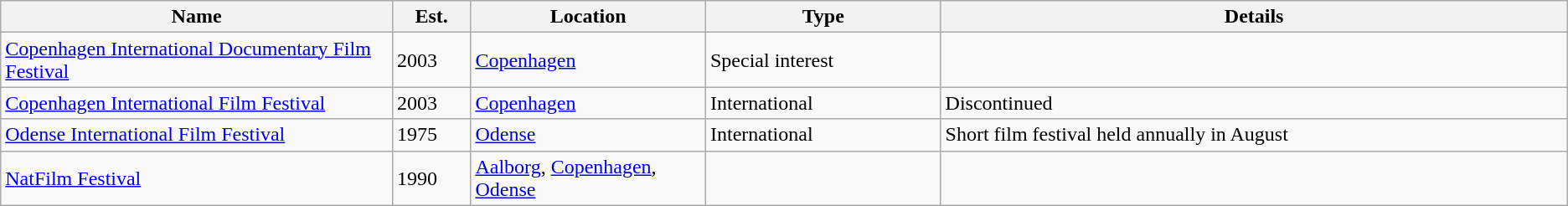<table class="wikitable">
<tr>
<th width="25%">Name</th>
<th width="5%">Est.</th>
<th width="15%">Location</th>
<th width="15%">Type</th>
<th>Details</th>
</tr>
<tr>
<td><a href='#'>Copenhagen International Documentary Film Festival</a></td>
<td>2003</td>
<td><a href='#'>Copenhagen</a></td>
<td>Special interest</td>
<td></td>
</tr>
<tr>
<td><a href='#'>Copenhagen International Film Festival</a></td>
<td>2003</td>
<td><a href='#'>Copenhagen</a></td>
<td>International</td>
<td>Discontinued</td>
</tr>
<tr>
<td><a href='#'>Odense International Film Festival</a></td>
<td>1975</td>
<td><a href='#'>Odense</a></td>
<td>International</td>
<td>Short film festival held annually in August</td>
</tr>
<tr>
<td><a href='#'>NatFilm Festival</a></td>
<td>1990</td>
<td><a href='#'>Aalborg</a>, <a href='#'>Copenhagen</a>, <a href='#'>Odense</a></td>
<td></td>
<td></td>
</tr>
</table>
